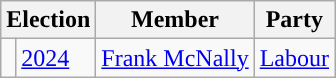<table class="wikitable">
<tr>
<th colspan="2">Election</th>
<th>Member</th>
<th>Party</th>
</tr>
<tr>
<td style="color:inherit;background-color: "></td>
<td><a href='#'>2024</a></td>
<td><a href='#'>Frank McNally</a></td>
<td><a href='#'>Labour</a></td>
</tr>
</table>
